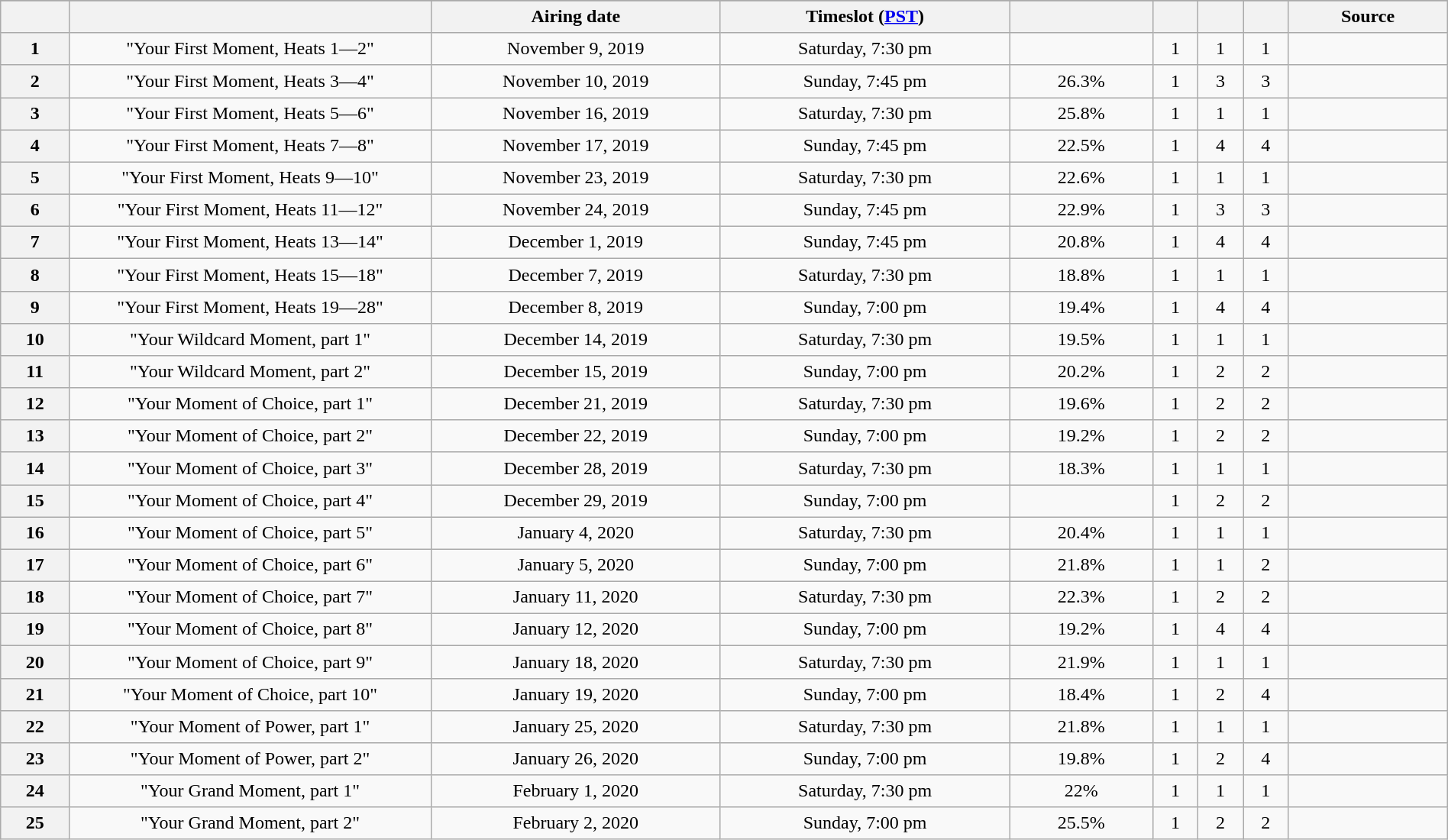<table class="wikitable plainrowheaders" style=" text-align:center; line-height:1.3em; width:100%;">
<tr>
</tr>
<tr>
<th></th>
<th width=25%></th>
<th width=20%>Airing date</th>
<th width=20%>Timeslot (<a href='#'>PST</a>)</th>
<th></th>
<th></th>
<th></th>
<th></th>
<th>Source</th>
</tr>
<tr>
<th>1</th>
<td>"Your First Moment, Heats 1—2"</td>
<td>November 9, 2019</td>
<td>Saturday, 7:30 pm</td>
<td></td>
<td>1</td>
<td>1</td>
<td>1</td>
<td></td>
</tr>
<tr>
<th>2</th>
<td>"Your First Moment, Heats 3—4"</td>
<td>November 10, 2019</td>
<td>Sunday, 7:45 pm</td>
<td>26.3%</td>
<td>1</td>
<td>3</td>
<td>3</td>
<td></td>
</tr>
<tr>
<th>3</th>
<td>"Your First Moment, Heats 5—6"</td>
<td>November 16, 2019</td>
<td>Saturday, 7:30 pm</td>
<td>25.8%</td>
<td>1</td>
<td>1</td>
<td>1</td>
<td></td>
</tr>
<tr>
<th>4</th>
<td>"Your First Moment, Heats 7—8"</td>
<td>November 17, 2019</td>
<td>Sunday, 7:45 pm</td>
<td>22.5%</td>
<td>1</td>
<td>4</td>
<td>4</td>
<td></td>
</tr>
<tr>
<th>5</th>
<td>"Your First Moment, Heats 9—10"</td>
<td>November 23, 2019</td>
<td>Saturday, 7:30 pm</td>
<td>22.6%</td>
<td>1</td>
<td>1</td>
<td>1</td>
<td></td>
</tr>
<tr>
<th>6</th>
<td>"Your First Moment, Heats 11—12"</td>
<td>November 24, 2019</td>
<td>Sunday, 7:45 pm</td>
<td>22.9%</td>
<td>1</td>
<td>3</td>
<td>3</td>
<td></td>
</tr>
<tr>
<th>7</th>
<td>"Your First Moment, Heats 13—14"</td>
<td>December 1, 2019</td>
<td>Sunday, 7:45 pm</td>
<td>20.8%</td>
<td>1</td>
<td>4</td>
<td>4</td>
<td></td>
</tr>
<tr>
<th>8</th>
<td>"Your First Moment, Heats 15—18"</td>
<td>December 7, 2019</td>
<td>Saturday, 7:30 pm</td>
<td>18.8%</td>
<td>1</td>
<td>1</td>
<td>1</td>
<td></td>
</tr>
<tr>
<th>9</th>
<td>"Your First Moment, Heats 19—28"</td>
<td>December 8, 2019</td>
<td>Sunday, 7:00 pm</td>
<td>19.4%</td>
<td>1</td>
<td>4</td>
<td>4</td>
<td></td>
</tr>
<tr>
<th>10</th>
<td>"Your Wildcard Moment, part 1"</td>
<td>December 14, 2019</td>
<td>Saturday, 7:30 pm</td>
<td>19.5%</td>
<td>1</td>
<td>1</td>
<td>1</td>
<td></td>
</tr>
<tr>
<th>11</th>
<td>"Your Wildcard Moment, part 2"</td>
<td>December 15, 2019</td>
<td>Sunday, 7:00 pm</td>
<td>20.2%</td>
<td>1</td>
<td>2</td>
<td>2</td>
<td></td>
</tr>
<tr>
<th>12</th>
<td>"Your Moment of Choice, part 1"</td>
<td>December 21, 2019</td>
<td>Saturday, 7:30 pm</td>
<td>19.6%</td>
<td>1</td>
<td>2</td>
<td>2</td>
<td></td>
</tr>
<tr>
<th>13</th>
<td>"Your Moment of Choice, part 2"</td>
<td>December 22, 2019</td>
<td>Sunday, 7:00 pm</td>
<td>19.2%</td>
<td>1</td>
<td>2</td>
<td>2</td>
<td></td>
</tr>
<tr>
<th>14</th>
<td>"Your Moment of Choice, part 3"</td>
<td>December 28, 2019</td>
<td>Saturday, 7:30 pm</td>
<td>18.3%</td>
<td>1</td>
<td>1</td>
<td>1</td>
<td></td>
</tr>
<tr>
<th>15</th>
<td>"Your Moment of Choice, part 4"</td>
<td>December 29, 2019</td>
<td>Sunday, 7:00 pm</td>
<td></td>
<td>1</td>
<td>2</td>
<td>2</td>
<td></td>
</tr>
<tr>
<th>16</th>
<td>"Your Moment of Choice, part 5"</td>
<td>January 4, 2020</td>
<td>Saturday, 7:30 pm</td>
<td>20.4%</td>
<td>1</td>
<td>1</td>
<td>1</td>
<td></td>
</tr>
<tr>
<th>17</th>
<td>"Your Moment of Choice, part 6"</td>
<td>January 5, 2020</td>
<td>Sunday, 7:00 pm</td>
<td>21.8%</td>
<td>1</td>
<td>1</td>
<td>2</td>
<td></td>
</tr>
<tr>
<th>18</th>
<td>"Your Moment of Choice, part 7"</td>
<td>January 11, 2020</td>
<td>Saturday, 7:30 pm</td>
<td>22.3%</td>
<td>1</td>
<td>2</td>
<td>2</td>
<td></td>
</tr>
<tr>
<th>19</th>
<td>"Your Moment of Choice, part 8"</td>
<td>January 12, 2020</td>
<td>Sunday, 7:00 pm</td>
<td>19.2%</td>
<td>1</td>
<td>4</td>
<td>4</td>
<td></td>
</tr>
<tr>
<th>20</th>
<td>"Your Moment of Choice, part 9"</td>
<td>January 18, 2020</td>
<td>Saturday, 7:30 pm</td>
<td>21.9%</td>
<td>1</td>
<td>1</td>
<td>1</td>
<td></td>
</tr>
<tr>
<th>21</th>
<td>"Your Moment of Choice, part 10"</td>
<td>January 19, 2020</td>
<td>Sunday, 7:00 pm</td>
<td>18.4%</td>
<td>1</td>
<td>2</td>
<td>4</td>
<td></td>
</tr>
<tr>
<th>22</th>
<td>"Your Moment of Power, part 1"</td>
<td>January 25, 2020</td>
<td>Saturday, 7:30 pm</td>
<td>21.8%</td>
<td>1</td>
<td>1</td>
<td>1</td>
<td></td>
</tr>
<tr>
<th>23</th>
<td>"Your Moment of Power, part 2"</td>
<td>January 26, 2020</td>
<td>Sunday, 7:00 pm</td>
<td>19.8%</td>
<td>1</td>
<td>2</td>
<td>4</td>
<td></td>
</tr>
<tr>
<th>24</th>
<td>"Your Grand Moment, part 1"</td>
<td>February 1, 2020</td>
<td>Saturday, 7:30 pm</td>
<td>22%</td>
<td>1</td>
<td>1</td>
<td>1</td>
<td></td>
</tr>
<tr>
<th>25</th>
<td>"Your Grand Moment, part 2"</td>
<td>February 2, 2020</td>
<td>Sunday, 7:00 pm</td>
<td>25.5%</td>
<td>1</td>
<td>2</td>
<td>2</td>
<td></td>
</tr>
</table>
